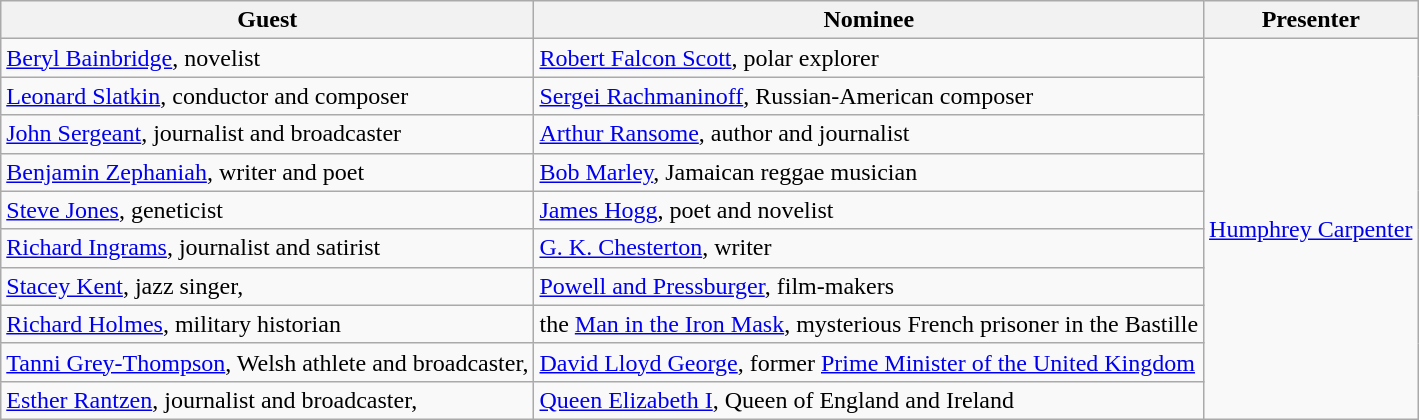<table class="wikitable">
<tr>
<th>Guest</th>
<th>Nominee</th>
<th>Presenter</th>
</tr>
<tr>
<td><a href='#'>Beryl Bainbridge</a>, novelist</td>
<td><a href='#'>Robert Falcon Scott</a>, polar explorer</td>
<td rowspan="10"><a href='#'>Humphrey Carpenter</a></td>
</tr>
<tr>
<td><a href='#'>Leonard Slatkin</a>, conductor and composer</td>
<td><a href='#'>Sergei Rachmaninoff</a>, Russian-American composer</td>
</tr>
<tr>
<td><a href='#'>John Sergeant</a>, journalist and broadcaster</td>
<td><a href='#'>Arthur Ransome</a>, author and journalist</td>
</tr>
<tr>
<td><a href='#'>Benjamin Zephaniah</a>, writer and poet</td>
<td><a href='#'>Bob Marley</a>, Jamaican reggae musician</td>
</tr>
<tr>
<td><a href='#'>Steve Jones</a>, geneticist</td>
<td><a href='#'>James Hogg</a>, poet and novelist</td>
</tr>
<tr>
<td><a href='#'>Richard Ingrams</a>, journalist and satirist</td>
<td><a href='#'>G. K. Chesterton</a>, writer</td>
</tr>
<tr>
<td><a href='#'>Stacey Kent</a>, jazz singer,</td>
<td><a href='#'>Powell and Pressburger</a>, film-makers</td>
</tr>
<tr>
<td><a href='#'>Richard Holmes</a>, military historian</td>
<td>the <a href='#'>Man in the Iron Mask</a>, mysterious French prisoner in the Bastille</td>
</tr>
<tr>
<td><a href='#'>Tanni Grey-Thompson</a>, Welsh athlete and broadcaster,</td>
<td><a href='#'>David Lloyd George</a>, former <a href='#'>Prime Minister of the United Kingdom</a></td>
</tr>
<tr>
<td><a href='#'>Esther Rantzen</a>, journalist and broadcaster,</td>
<td><a href='#'>Queen Elizabeth I</a>, Queen of England and Ireland</td>
</tr>
</table>
